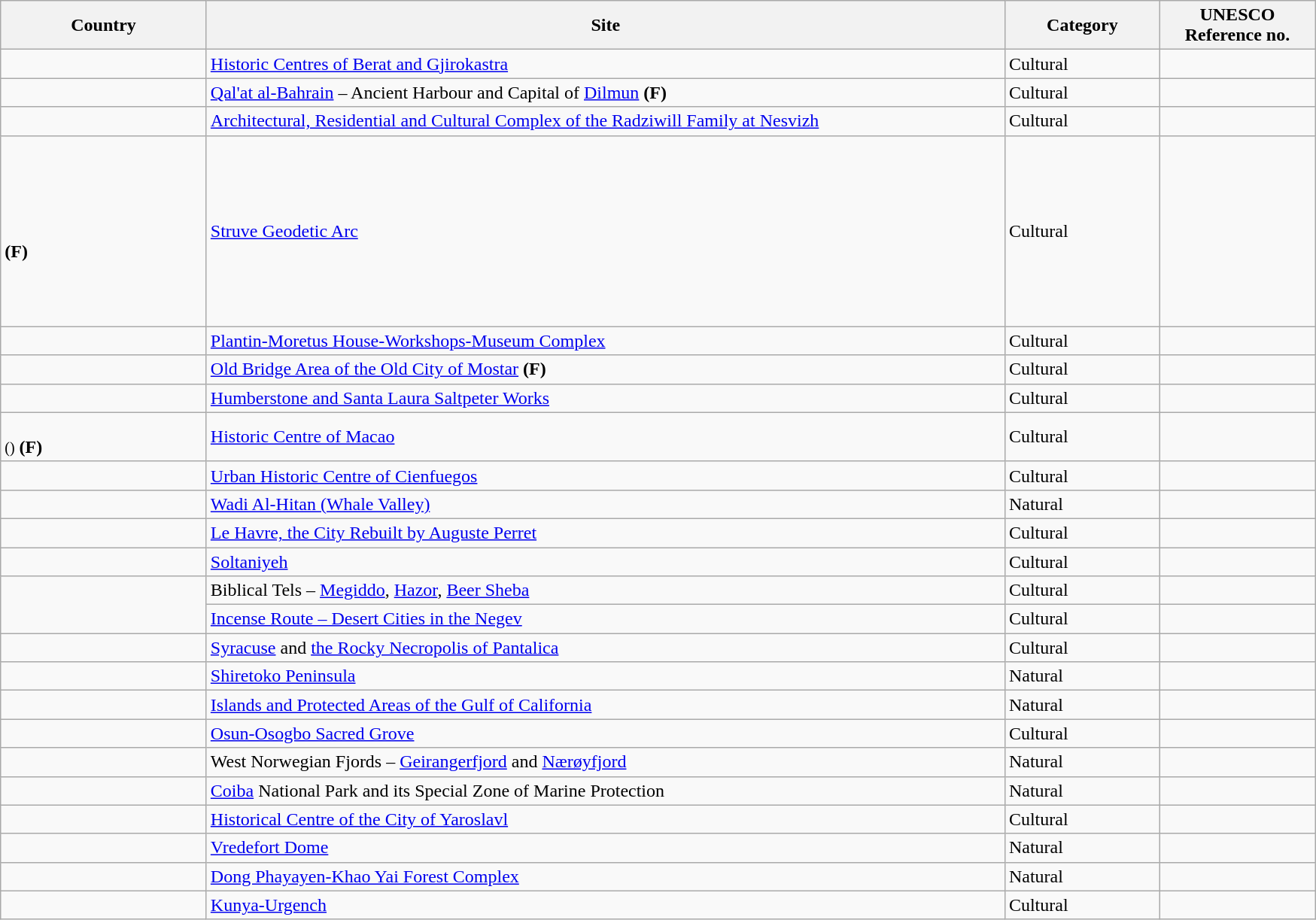<table class="wikitable sortable" style="font-size:100%;">
<tr>
<th scope="col" width="175">Country</th>
<th scope="col" width="700">Site</th>
<th scope="col" width="130">Category</th>
<th scope="col" width="130">UNESCO<br>Reference no.</th>
</tr>
<tr>
<td></td>
<td><a href='#'>Historic Centres of Berat and Gjirokastra</a></td>
<td>Cultural</td>
<td></td>
</tr>
<tr>
<td></td>
<td><a href='#'>Qal'at al-Bahrain</a> – Ancient Harbour and Capital of <a href='#'>Dilmun</a> <strong>(F)</strong></td>
<td>Cultural</td>
<td></td>
</tr>
<tr>
<td></td>
<td><a href='#'>Architectural, Residential and Cultural Complex of the Radziwill Family at Nesvizh</a></td>
<td>Cultural</td>
<td></td>
</tr>
<tr>
<td><br><br><br><br><br> <strong>(F)</strong><br><br><br><br></td>
<td><a href='#'>Struve Geodetic Arc</a></td>
<td>Cultural</td>
<td></td>
</tr>
<tr>
<td></td>
<td><a href='#'>Plantin-Moretus House-Workshops-Museum Complex</a></td>
<td>Cultural</td>
<td></td>
</tr>
<tr>
<td></td>
<td><a href='#'>Old Bridge Area of the Old City of Mostar</a> <strong>(F)</strong></td>
<td>Cultural</td>
<td></td>
</tr>
<tr>
<td></td>
<td><a href='#'>Humberstone and Santa Laura Saltpeter Works</a></td>
<td>Cultural</td>
<td></td>
</tr>
<tr>
<td><br><small>()</small> <strong>(F)</strong></td>
<td><a href='#'>Historic Centre of Macao</a></td>
<td>Cultural</td>
<td></td>
</tr>
<tr>
<td></td>
<td><a href='#'>Urban Historic Centre of Cienfuegos</a></td>
<td>Cultural</td>
<td></td>
</tr>
<tr>
<td></td>
<td><a href='#'>Wadi Al-Hitan (Whale Valley)</a></td>
<td>Natural</td>
<td></td>
</tr>
<tr>
<td></td>
<td><a href='#'>Le Havre, the City Rebuilt by Auguste Perret</a></td>
<td>Cultural</td>
<td></td>
</tr>
<tr>
<td></td>
<td><a href='#'>Soltaniyeh</a></td>
<td>Cultural</td>
<td></td>
</tr>
<tr>
<td rowspan="2"></td>
<td>Biblical Tels – <a href='#'>Megiddo</a>, <a href='#'>Hazor</a>, <a href='#'>Beer Sheba</a></td>
<td>Cultural</td>
<td></td>
</tr>
<tr>
<td><a href='#'>Incense Route – Desert Cities in the Negev</a></td>
<td>Cultural</td>
<td></td>
</tr>
<tr>
<td></td>
<td><a href='#'>Syracuse</a> and <a href='#'>the Rocky Necropolis of Pantalica</a></td>
<td>Cultural</td>
<td></td>
</tr>
<tr>
<td></td>
<td><a href='#'>Shiretoko Peninsula</a></td>
<td>Natural</td>
<td></td>
</tr>
<tr>
<td></td>
<td><a href='#'>Islands and Protected Areas of the Gulf of California</a></td>
<td>Natural</td>
<td></td>
</tr>
<tr>
<td></td>
<td><a href='#'>Osun-Osogbo Sacred Grove</a></td>
<td>Cultural</td>
<td></td>
</tr>
<tr>
<td></td>
<td>West Norwegian Fjords – <a href='#'>Geirangerfjord</a> and <a href='#'>Nærøyfjord</a></td>
<td>Natural</td>
<td></td>
</tr>
<tr>
<td></td>
<td><a href='#'>Coiba</a> National Park and its Special Zone of Marine Protection</td>
<td>Natural</td>
<td></td>
</tr>
<tr>
<td></td>
<td><a href='#'>Historical Centre of the City of Yaroslavl</a></td>
<td>Cultural</td>
<td></td>
</tr>
<tr>
<td></td>
<td><a href='#'>Vredefort Dome</a></td>
<td>Natural</td>
<td></td>
</tr>
<tr>
<td></td>
<td><a href='#'>Dong Phayayen-Khao Yai Forest Complex</a></td>
<td>Natural</td>
<td></td>
</tr>
<tr>
<td></td>
<td><a href='#'>Kunya-Urgench</a></td>
<td>Cultural</td>
<td></td>
</tr>
</table>
